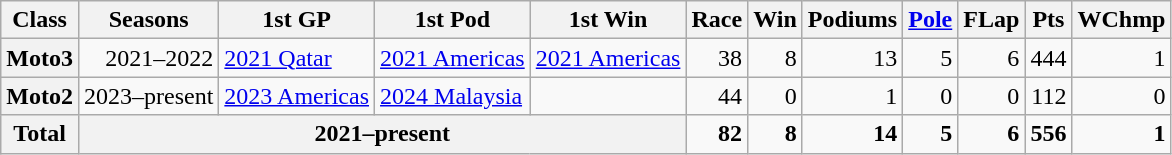<table class="wikitable" style="text-align:right;">
<tr>
<th>Class</th>
<th>Seasons</th>
<th>1st GP</th>
<th>1st Pod</th>
<th>1st Win</th>
<th>Race</th>
<th>Win</th>
<th>Podiums</th>
<th><a href='#'>Pole</a></th>
<th>FLap</th>
<th>Pts</th>
<th>WChmp</th>
</tr>
<tr>
<th>Moto3</th>
<td>2021–2022</td>
<td style="text-align:left;"><a href='#'>2021 Qatar</a></td>
<td style="text-align:left;"><a href='#'>2021 Americas</a></td>
<td style="text-align:left;"><a href='#'>2021 Americas</a></td>
<td>38</td>
<td>8</td>
<td>13</td>
<td>5</td>
<td>6</td>
<td>444</td>
<td>1</td>
</tr>
<tr>
<th>Moto2</th>
<td>2023–present</td>
<td style="text-align:left;"><a href='#'>2023 Americas</a></td>
<td style="text-align:left;"><a href='#'>2024 Malaysia</a></td>
<td style="text-align:left;"></td>
<td>44</td>
<td>0</td>
<td>1</td>
<td>0</td>
<td>0</td>
<td>112</td>
<td>0</td>
</tr>
<tr>
<th>Total</th>
<th colspan="4">2021–present</th>
<td><strong>82</strong></td>
<td><strong>8</strong></td>
<td><strong>14</strong></td>
<td><strong>5</strong></td>
<td><strong>6</strong></td>
<td><strong>556</strong></td>
<td><strong>1</strong></td>
</tr>
</table>
